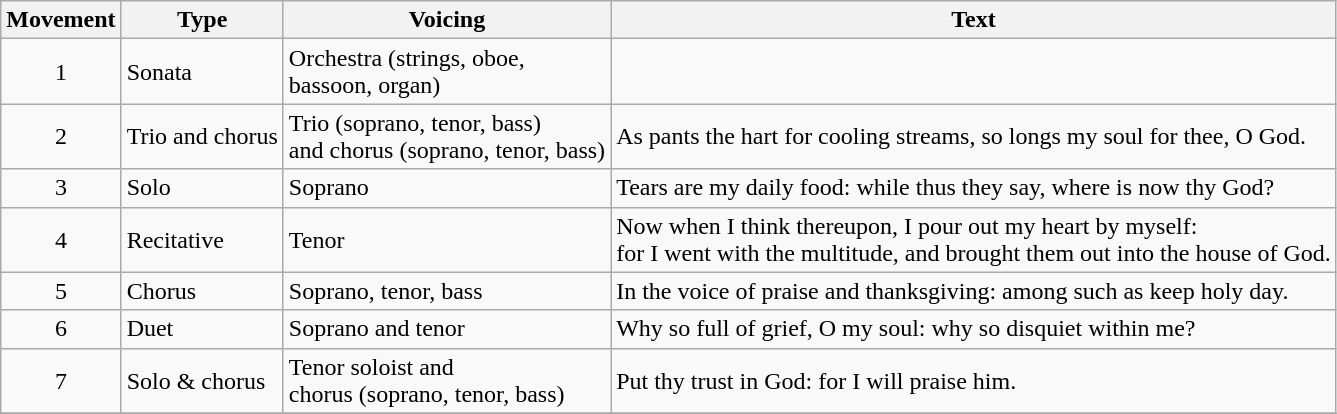<table class="wikitable" border="1">
<tr>
<th bgcolor=ececec>Movement</th>
<th bgcolor=ececec>Type</th>
<th bgcolor=ececec>Voicing</th>
<th bgcolor=ececec>Text</th>
</tr>
<tr>
<td align="center">1</td>
<td>Sonata</td>
<td>Orchestra (strings, oboe,<br> bassoon, organ)</td>
<td></td>
</tr>
<tr>
<td align="center">2</td>
<td>Trio and chorus</td>
<td>Trio (soprano, tenor, bass)<br> and chorus (soprano, tenor, bass)</td>
<td>As pants the hart for cooling streams, so longs my soul for thee, O God.</td>
</tr>
<tr>
<td align="center">3</td>
<td>Solo</td>
<td>Soprano<br></td>
<td>Tears are my daily food: while thus they say, where is now thy God?</td>
</tr>
<tr>
<td align="center">4</td>
<td>Recitative</td>
<td>Tenor</td>
<td>Now when I think thereupon, I pour out my heart by myself:<br>for I went with the multitude, and brought them out into the house of God.</td>
</tr>
<tr>
<td align="center">5</td>
<td>Chorus</td>
<td>Soprano, tenor, bass</td>
<td>In the voice of praise and thanksgiving: among such as keep holy day.</td>
</tr>
<tr>
<td align="center">6</td>
<td>Duet</td>
<td>Soprano and tenor</td>
<td>Why so full of grief, O my soul: why so disquiet within me?</td>
</tr>
<tr>
<td align="center">7</td>
<td>Solo & chorus</td>
<td>Tenor soloist and<br> chorus (soprano, tenor, bass)</td>
<td>Put thy trust in God: for I will praise him.</td>
</tr>
<tr>
</tr>
</table>
